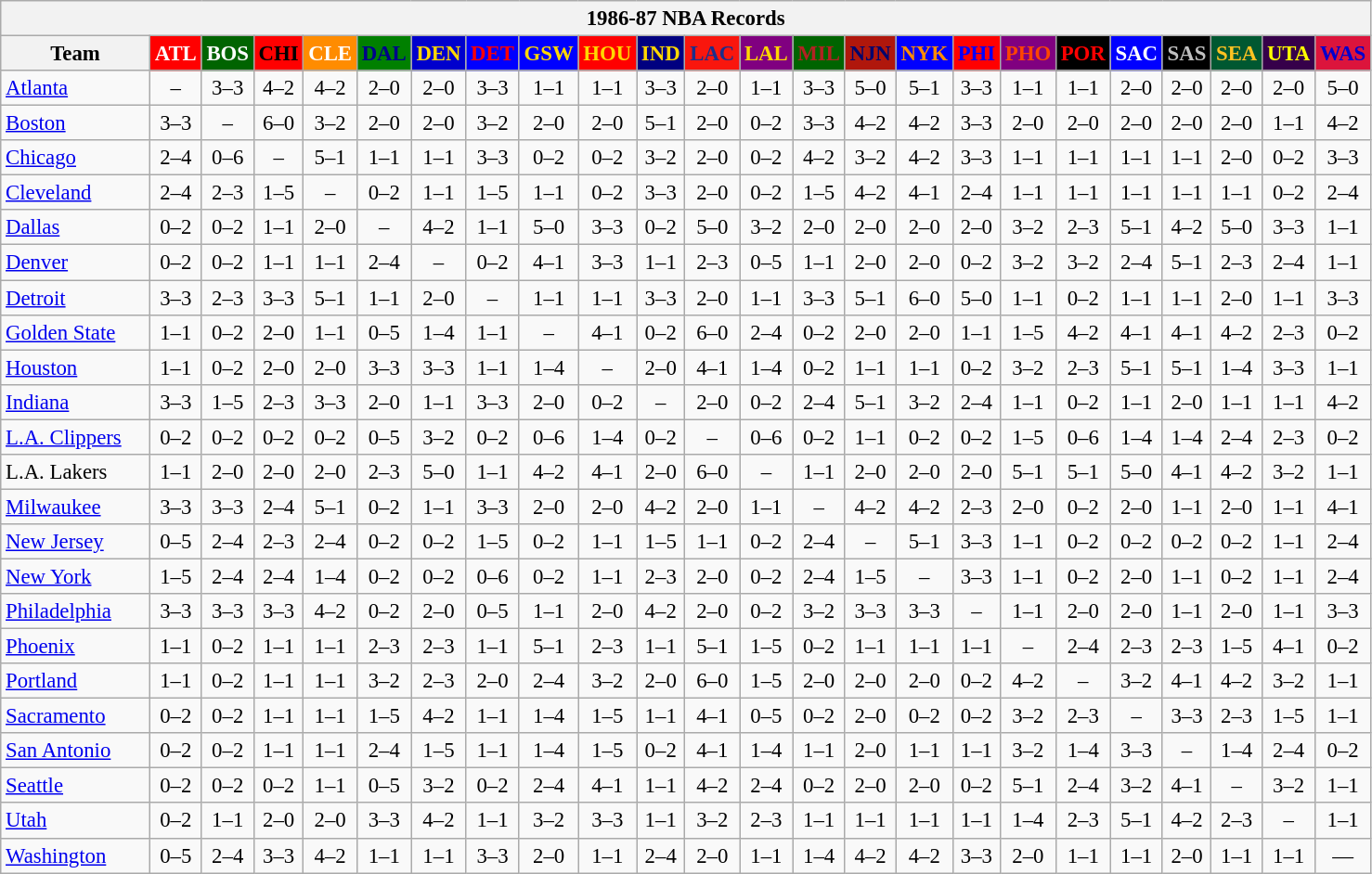<table class="wikitable" style="font-size:95%; text-align:center;">
<tr>
<th colspan=24>1986-87 NBA Records</th>
</tr>
<tr>
<th width=100>Team</th>
<th style="background:#FF0000;color:#FFFFFF;width=35">ATL</th>
<th style="background:#006400;color:#FFFFFF;width=35">BOS</th>
<th style="background:#FF0000;color:#000000;width=35">CHI</th>
<th style="background:#FF8C00;color:#FFFFFF;width=35">CLE</th>
<th style="background:#008000;color:#00008B;width=35">DAL</th>
<th style="background:#0000CD;color:#FFD700;width=35">DEN</th>
<th style="background:#0000FF;color:#FF0000;width=35">DET</th>
<th style="background:#0000FF;color:#FFD700;width=35">GSW</th>
<th style="background:#FF0000;color:#FFD700;width=35">HOU</th>
<th style="background:#000080;color:#FFD700;width=35">IND</th>
<th style="background:#F9160D;color:#1A2E8B;width=35">LAC</th>
<th style="background:#800080;color:#FFD700;width=35">LAL</th>
<th style="background:#006400;color:#B22222;width=35">MIL</th>
<th style="background:#B0170C;color:#00056D;width=35">NJN</th>
<th style="background:#0000FF;color:#FF8C00;width=35">NYK</th>
<th style="background:#FF0000;color:#0000FF;width=35">PHI</th>
<th style="background:#800080;color:#FF4500;width=35">PHO</th>
<th style="background:#000000;color:#FF0000;width=35">POR</th>
<th style="background:#0000FF;color:#FFFFFF;width=35">SAC</th>
<th style="background:#000000;color:#C0C0C0;width=35">SAS</th>
<th style="background:#005831;color:#FFC322;width=35">SEA</th>
<th style="background:#36004A;color:#FFFF00;width=35">UTA</th>
<th style="background:#DC143C;color:#0000CD;width=35">WAS</th>
</tr>
<tr>
<td style="text-align:left;"><a href='#'>Atlanta</a></td>
<td>–</td>
<td>3–3</td>
<td>4–2</td>
<td>4–2</td>
<td>2–0</td>
<td>2–0</td>
<td>3–3</td>
<td>1–1</td>
<td>1–1</td>
<td>3–3</td>
<td>2–0</td>
<td>1–1</td>
<td>3–3</td>
<td>5–0</td>
<td>5–1</td>
<td>3–3</td>
<td>1–1</td>
<td>1–1</td>
<td>2–0</td>
<td>2–0</td>
<td>2–0</td>
<td>2–0</td>
<td>5–0</td>
</tr>
<tr>
<td style="text-align:left;"><a href='#'>Boston</a></td>
<td>3–3</td>
<td>–</td>
<td>6–0</td>
<td>3–2</td>
<td>2–0</td>
<td>2–0</td>
<td>3–2</td>
<td>2–0</td>
<td>2–0</td>
<td>5–1</td>
<td>2–0</td>
<td>0–2</td>
<td>3–3</td>
<td>4–2</td>
<td>4–2</td>
<td>3–3</td>
<td>2–0</td>
<td>2–0</td>
<td>2–0</td>
<td>2–0</td>
<td>2–0</td>
<td>1–1</td>
<td>4–2</td>
</tr>
<tr>
<td style="text-align:left;"><a href='#'>Chicago</a></td>
<td>2–4</td>
<td>0–6</td>
<td>–</td>
<td>5–1</td>
<td>1–1</td>
<td>1–1</td>
<td>3–3</td>
<td>0–2</td>
<td>0–2</td>
<td>3–2</td>
<td>2–0</td>
<td>0–2</td>
<td>4–2</td>
<td>3–2</td>
<td>4–2</td>
<td>3–3</td>
<td>1–1</td>
<td>1–1</td>
<td>1–1</td>
<td>1–1</td>
<td>2–0</td>
<td>0–2</td>
<td>3–3</td>
</tr>
<tr>
<td style="text-align:left;"><a href='#'>Cleveland</a></td>
<td>2–4</td>
<td>2–3</td>
<td>1–5</td>
<td>–</td>
<td>0–2</td>
<td>1–1</td>
<td>1–5</td>
<td>1–1</td>
<td>0–2</td>
<td>3–3</td>
<td>2–0</td>
<td>0–2</td>
<td>1–5</td>
<td>4–2</td>
<td>4–1</td>
<td>2–4</td>
<td>1–1</td>
<td>1–1</td>
<td>1–1</td>
<td>1–1</td>
<td>1–1</td>
<td>0–2</td>
<td>2–4</td>
</tr>
<tr>
<td style="text-align:left;"><a href='#'>Dallas</a></td>
<td>0–2</td>
<td>0–2</td>
<td>1–1</td>
<td>2–0</td>
<td>–</td>
<td>4–2</td>
<td>1–1</td>
<td>5–0</td>
<td>3–3</td>
<td>0–2</td>
<td>5–0</td>
<td>3–2</td>
<td>2–0</td>
<td>2–0</td>
<td>2–0</td>
<td>2–0</td>
<td>3–2</td>
<td>2–3</td>
<td>5–1</td>
<td>4–2</td>
<td>5–0</td>
<td>3–3</td>
<td>1–1</td>
</tr>
<tr>
<td style="text-align:left;"><a href='#'>Denver</a></td>
<td>0–2</td>
<td>0–2</td>
<td>1–1</td>
<td>1–1</td>
<td>2–4</td>
<td>–</td>
<td>0–2</td>
<td>4–1</td>
<td>3–3</td>
<td>1–1</td>
<td>2–3</td>
<td>0–5</td>
<td>1–1</td>
<td>2–0</td>
<td>2–0</td>
<td>0–2</td>
<td>3–2</td>
<td>3–2</td>
<td>2–4</td>
<td>5–1</td>
<td>2–3</td>
<td>2–4</td>
<td>1–1</td>
</tr>
<tr>
<td style="text-align:left;"><a href='#'>Detroit</a></td>
<td>3–3</td>
<td>2–3</td>
<td>3–3</td>
<td>5–1</td>
<td>1–1</td>
<td>2–0</td>
<td>–</td>
<td>1–1</td>
<td>1–1</td>
<td>3–3</td>
<td>2–0</td>
<td>1–1</td>
<td>3–3</td>
<td>5–1</td>
<td>6–0</td>
<td>5–0</td>
<td>1–1</td>
<td>0–2</td>
<td>1–1</td>
<td>1–1</td>
<td>2–0</td>
<td>1–1</td>
<td>3–3</td>
</tr>
<tr>
<td style="text-align:left;"><a href='#'>Golden State</a></td>
<td>1–1</td>
<td>0–2</td>
<td>2–0</td>
<td>1–1</td>
<td>0–5</td>
<td>1–4</td>
<td>1–1</td>
<td>–</td>
<td>4–1</td>
<td>0–2</td>
<td>6–0</td>
<td>2–4</td>
<td>0–2</td>
<td>2–0</td>
<td>2–0</td>
<td>1–1</td>
<td>1–5</td>
<td>4–2</td>
<td>4–1</td>
<td>4–1</td>
<td>4–2</td>
<td>2–3</td>
<td>0–2</td>
</tr>
<tr>
<td style="text-align:left;"><a href='#'>Houston</a></td>
<td>1–1</td>
<td>0–2</td>
<td>2–0</td>
<td>2–0</td>
<td>3–3</td>
<td>3–3</td>
<td>1–1</td>
<td>1–4</td>
<td>–</td>
<td>2–0</td>
<td>4–1</td>
<td>1–4</td>
<td>0–2</td>
<td>1–1</td>
<td>1–1</td>
<td>0–2</td>
<td>3–2</td>
<td>2–3</td>
<td>5–1</td>
<td>5–1</td>
<td>1–4</td>
<td>3–3</td>
<td>1–1</td>
</tr>
<tr>
<td style="text-align:left;"><a href='#'>Indiana</a></td>
<td>3–3</td>
<td>1–5</td>
<td>2–3</td>
<td>3–3</td>
<td>2–0</td>
<td>1–1</td>
<td>3–3</td>
<td>2–0</td>
<td>0–2</td>
<td>–</td>
<td>2–0</td>
<td>0–2</td>
<td>2–4</td>
<td>5–1</td>
<td>3–2</td>
<td>2–4</td>
<td>1–1</td>
<td>0–2</td>
<td>1–1</td>
<td>2–0</td>
<td>1–1</td>
<td>1–1</td>
<td>4–2</td>
</tr>
<tr>
<td style="text-align:left;"><a href='#'>L.A. Clippers</a></td>
<td>0–2</td>
<td>0–2</td>
<td>0–2</td>
<td>0–2</td>
<td>0–5</td>
<td>3–2</td>
<td>0–2</td>
<td>0–6</td>
<td>1–4</td>
<td>0–2</td>
<td>–</td>
<td>0–6</td>
<td>0–2</td>
<td>1–1</td>
<td>0–2</td>
<td>0–2</td>
<td>1–5</td>
<td>0–6</td>
<td>1–4</td>
<td>1–4</td>
<td>2–4</td>
<td>2–3</td>
<td>0–2</td>
</tr>
<tr>
<td style="text-align:left;">L.A. Lakers</td>
<td>1–1</td>
<td>2–0</td>
<td>2–0</td>
<td>2–0</td>
<td>2–3</td>
<td>5–0</td>
<td>1–1</td>
<td>4–2</td>
<td>4–1</td>
<td>2–0</td>
<td>6–0</td>
<td>–</td>
<td>1–1</td>
<td>2–0</td>
<td>2–0</td>
<td>2–0</td>
<td>5–1</td>
<td>5–1</td>
<td>5–0</td>
<td>4–1</td>
<td>4–2</td>
<td>3–2</td>
<td>1–1</td>
</tr>
<tr>
<td style="text-align:left;"><a href='#'>Milwaukee</a></td>
<td>3–3</td>
<td>3–3</td>
<td>2–4</td>
<td>5–1</td>
<td>0–2</td>
<td>1–1</td>
<td>3–3</td>
<td>2–0</td>
<td>2–0</td>
<td>4–2</td>
<td>2–0</td>
<td>1–1</td>
<td>–</td>
<td>4–2</td>
<td>4–2</td>
<td>2–3</td>
<td>2–0</td>
<td>0–2</td>
<td>2–0</td>
<td>1–1</td>
<td>2–0</td>
<td>1–1</td>
<td>4–1</td>
</tr>
<tr>
<td style="text-align:left;"><a href='#'>New Jersey</a></td>
<td>0–5</td>
<td>2–4</td>
<td>2–3</td>
<td>2–4</td>
<td>0–2</td>
<td>0–2</td>
<td>1–5</td>
<td>0–2</td>
<td>1–1</td>
<td>1–5</td>
<td>1–1</td>
<td>0–2</td>
<td>2–4</td>
<td>–</td>
<td>5–1</td>
<td>3–3</td>
<td>1–1</td>
<td>0–2</td>
<td>0–2</td>
<td>0–2</td>
<td>0–2</td>
<td>1–1</td>
<td>2–4</td>
</tr>
<tr>
<td style="text-align:left;"><a href='#'>New York</a></td>
<td>1–5</td>
<td>2–4</td>
<td>2–4</td>
<td>1–4</td>
<td>0–2</td>
<td>0–2</td>
<td>0–6</td>
<td>0–2</td>
<td>1–1</td>
<td>2–3</td>
<td>2–0</td>
<td>0–2</td>
<td>2–4</td>
<td>1–5</td>
<td>–</td>
<td>3–3</td>
<td>1–1</td>
<td>0–2</td>
<td>2–0</td>
<td>1–1</td>
<td>0–2</td>
<td>1–1</td>
<td>2–4</td>
</tr>
<tr>
<td style="text-align:left;"><a href='#'>Philadelphia</a></td>
<td>3–3</td>
<td>3–3</td>
<td>3–3</td>
<td>4–2</td>
<td>0–2</td>
<td>2–0</td>
<td>0–5</td>
<td>1–1</td>
<td>2–0</td>
<td>4–2</td>
<td>2–0</td>
<td>0–2</td>
<td>3–2</td>
<td>3–3</td>
<td>3–3</td>
<td>–</td>
<td>1–1</td>
<td>2–0</td>
<td>2–0</td>
<td>1–1</td>
<td>2–0</td>
<td>1–1</td>
<td>3–3</td>
</tr>
<tr>
<td style="text-align:left;"><a href='#'>Phoenix</a></td>
<td>1–1</td>
<td>0–2</td>
<td>1–1</td>
<td>1–1</td>
<td>2–3</td>
<td>2–3</td>
<td>1–1</td>
<td>5–1</td>
<td>2–3</td>
<td>1–1</td>
<td>5–1</td>
<td>1–5</td>
<td>0–2</td>
<td>1–1</td>
<td>1–1</td>
<td>1–1</td>
<td>–</td>
<td>2–4</td>
<td>2–3</td>
<td>2–3</td>
<td>1–5</td>
<td>4–1</td>
<td>0–2</td>
</tr>
<tr>
<td style="text-align:left;"><a href='#'>Portland</a></td>
<td>1–1</td>
<td>0–2</td>
<td>1–1</td>
<td>1–1</td>
<td>3–2</td>
<td>2–3</td>
<td>2–0</td>
<td>2–4</td>
<td>3–2</td>
<td>2–0</td>
<td>6–0</td>
<td>1–5</td>
<td>2–0</td>
<td>2–0</td>
<td>2–0</td>
<td>0–2</td>
<td>4–2</td>
<td>–</td>
<td>3–2</td>
<td>4–1</td>
<td>4–2</td>
<td>3–2</td>
<td>1–1</td>
</tr>
<tr>
<td style="text-align:left;"><a href='#'>Sacramento</a></td>
<td>0–2</td>
<td>0–2</td>
<td>1–1</td>
<td>1–1</td>
<td>1–5</td>
<td>4–2</td>
<td>1–1</td>
<td>1–4</td>
<td>1–5</td>
<td>1–1</td>
<td>4–1</td>
<td>0–5</td>
<td>0–2</td>
<td>2–0</td>
<td>0–2</td>
<td>0–2</td>
<td>3–2</td>
<td>2–3</td>
<td>–</td>
<td>3–3</td>
<td>2–3</td>
<td>1–5</td>
<td>1–1</td>
</tr>
<tr>
<td style="text-align:left;"><a href='#'>San Antonio</a></td>
<td>0–2</td>
<td>0–2</td>
<td>1–1</td>
<td>1–1</td>
<td>2–4</td>
<td>1–5</td>
<td>1–1</td>
<td>1–4</td>
<td>1–5</td>
<td>0–2</td>
<td>4–1</td>
<td>1–4</td>
<td>1–1</td>
<td>2–0</td>
<td>1–1</td>
<td>1–1</td>
<td>3–2</td>
<td>1–4</td>
<td>3–3</td>
<td>–</td>
<td>1–4</td>
<td>2–4</td>
<td>0–2</td>
</tr>
<tr>
<td style="text-align:left;"><a href='#'>Seattle</a></td>
<td>0–2</td>
<td>0–2</td>
<td>0–2</td>
<td>1–1</td>
<td>0–5</td>
<td>3–2</td>
<td>0–2</td>
<td>2–4</td>
<td>4–1</td>
<td>1–1</td>
<td>4–2</td>
<td>2–4</td>
<td>0–2</td>
<td>2–0</td>
<td>2–0</td>
<td>0–2</td>
<td>5–1</td>
<td>2–4</td>
<td>3–2</td>
<td>4–1</td>
<td>–</td>
<td>3–2</td>
<td>1–1</td>
</tr>
<tr>
<td style="text-align:left;"><a href='#'>Utah</a></td>
<td>0–2</td>
<td>1–1</td>
<td>2–0</td>
<td>2–0</td>
<td>3–3</td>
<td>4–2</td>
<td>1–1</td>
<td>3–2</td>
<td>3–3</td>
<td>1–1</td>
<td>3–2</td>
<td>2–3</td>
<td>1–1</td>
<td>1–1</td>
<td>1–1</td>
<td>1–1</td>
<td>1–4</td>
<td>2–3</td>
<td>5–1</td>
<td>4–2</td>
<td>2–3</td>
<td>–</td>
<td>1–1</td>
</tr>
<tr>
<td style="text-align:left;"><a href='#'>Washington</a></td>
<td>0–5</td>
<td>2–4</td>
<td>3–3</td>
<td>4–2</td>
<td>1–1</td>
<td>1–1</td>
<td>3–3</td>
<td>2–0</td>
<td>1–1</td>
<td>2–4</td>
<td>2–0</td>
<td>1–1</td>
<td>1–4</td>
<td>4–2</td>
<td>4–2</td>
<td>3–3</td>
<td>2–0</td>
<td>1–1</td>
<td>1–1</td>
<td>2–0</td>
<td>1–1</td>
<td>1–1</td>
<td>—</td>
</tr>
</table>
